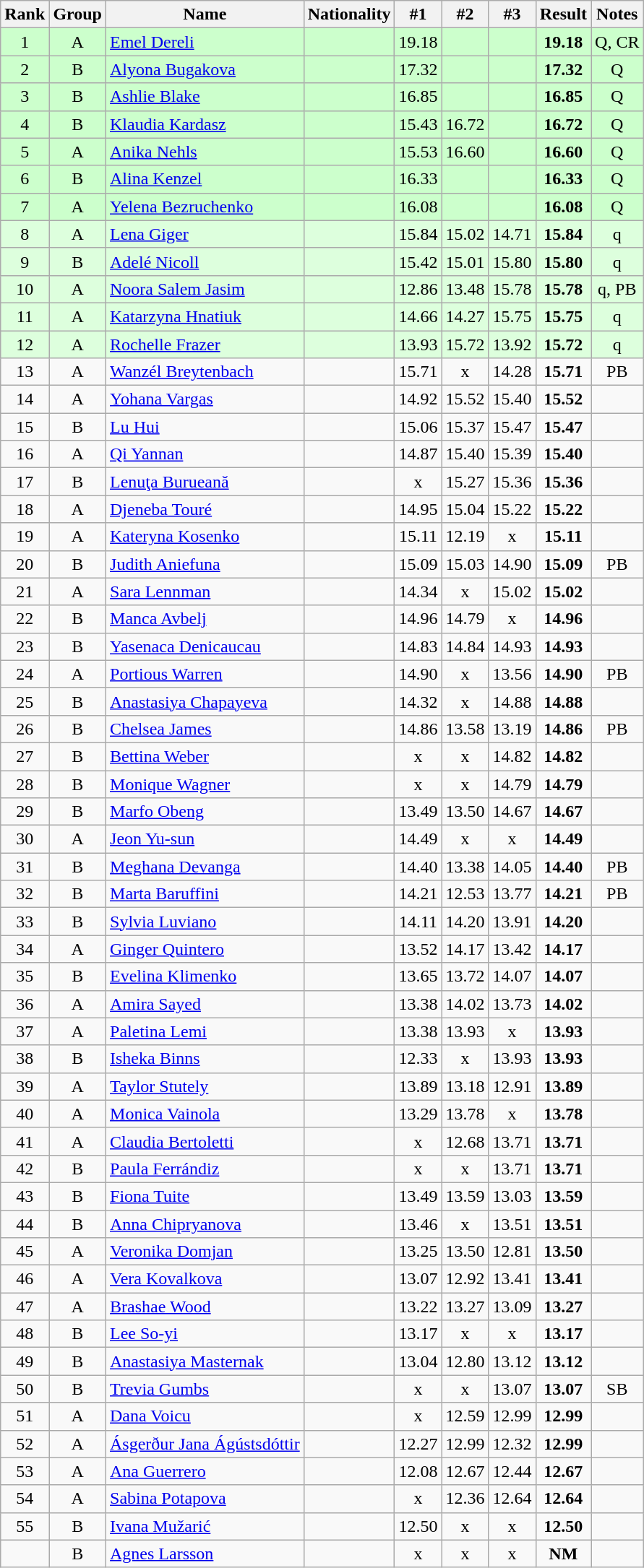<table class="wikitable sortable" style="text-align:center">
<tr>
<th>Rank</th>
<th>Group</th>
<th>Name</th>
<th>Nationality</th>
<th>#1</th>
<th>#2</th>
<th>#3</th>
<th>Result</th>
<th>Notes</th>
</tr>
<tr bgcolor=ccffcc>
<td>1</td>
<td>A</td>
<td align=left><a href='#'>Emel Dereli</a></td>
<td align=left></td>
<td>19.18</td>
<td></td>
<td></td>
<td><strong>19.18</strong></td>
<td>Q, CR</td>
</tr>
<tr bgcolor=ccffcc>
<td>2</td>
<td>B</td>
<td align=left><a href='#'>Alyona Bugakova</a></td>
<td align=left></td>
<td>17.32</td>
<td></td>
<td></td>
<td><strong>17.32</strong></td>
<td>Q</td>
</tr>
<tr bgcolor=ccffcc>
<td>3</td>
<td>B</td>
<td align=left><a href='#'>Ashlie Blake</a></td>
<td align=left></td>
<td>16.85</td>
<td></td>
<td></td>
<td><strong>16.85</strong></td>
<td>Q</td>
</tr>
<tr bgcolor=ccffcc>
<td>4</td>
<td>B</td>
<td align=left><a href='#'>Klaudia Kardasz</a></td>
<td align=left></td>
<td>15.43</td>
<td>16.72</td>
<td></td>
<td><strong>16.72</strong></td>
<td>Q</td>
</tr>
<tr bgcolor=ccffcc>
<td>5</td>
<td>A</td>
<td align=left><a href='#'>Anika Nehls</a></td>
<td align=left></td>
<td>15.53</td>
<td>16.60</td>
<td></td>
<td><strong>16.60</strong></td>
<td>Q</td>
</tr>
<tr bgcolor=ccffcc>
<td>6</td>
<td>B</td>
<td align=left><a href='#'>Alina Kenzel</a></td>
<td align=left></td>
<td>16.33</td>
<td></td>
<td></td>
<td><strong>16.33</strong></td>
<td>Q</td>
</tr>
<tr bgcolor=ccffcc>
<td>7</td>
<td>A</td>
<td align=left><a href='#'>Yelena Bezruchenko</a></td>
<td align=left></td>
<td>16.08</td>
<td></td>
<td></td>
<td><strong>16.08</strong></td>
<td>Q</td>
</tr>
<tr bgcolor=ddffdd>
<td>8</td>
<td>A</td>
<td align=left><a href='#'>Lena Giger</a></td>
<td align=left></td>
<td>15.84</td>
<td>15.02</td>
<td>14.71</td>
<td><strong>15.84</strong></td>
<td>q</td>
</tr>
<tr bgcolor=ddffdd>
<td>9</td>
<td>B</td>
<td align=left><a href='#'>Adelé Nicoll</a></td>
<td align=left></td>
<td>15.42</td>
<td>15.01</td>
<td>15.80</td>
<td><strong>15.80</strong></td>
<td>q</td>
</tr>
<tr bgcolor=ddffdd>
<td>10</td>
<td>A</td>
<td align=left><a href='#'>Noora Salem Jasim</a></td>
<td align=left></td>
<td>12.86</td>
<td>13.48</td>
<td>15.78</td>
<td><strong>15.78</strong></td>
<td>q, PB</td>
</tr>
<tr bgcolor=ddffdd>
<td>11</td>
<td>A</td>
<td align=left><a href='#'>Katarzyna Hnatiuk</a></td>
<td align=left></td>
<td>14.66</td>
<td>14.27</td>
<td>15.75</td>
<td><strong>15.75</strong></td>
<td>q</td>
</tr>
<tr bgcolor=ddffdd>
<td>12</td>
<td>A</td>
<td align=left><a href='#'>Rochelle Frazer</a></td>
<td align=left></td>
<td>13.93</td>
<td>15.72</td>
<td>13.92</td>
<td><strong>15.72</strong></td>
<td>q</td>
</tr>
<tr>
<td>13</td>
<td>A</td>
<td align=left><a href='#'>Wanzél Breytenbach</a></td>
<td align=left></td>
<td>15.71</td>
<td>x</td>
<td>14.28</td>
<td><strong>15.71</strong></td>
<td>PB</td>
</tr>
<tr>
<td>14</td>
<td>A</td>
<td align=left><a href='#'>Yohana Vargas</a></td>
<td align=left></td>
<td>14.92</td>
<td>15.52</td>
<td>15.40</td>
<td><strong>15.52</strong></td>
<td></td>
</tr>
<tr>
<td>15</td>
<td>B</td>
<td align=left><a href='#'>Lu Hui</a></td>
<td align=left></td>
<td>15.06</td>
<td>15.37</td>
<td>15.47</td>
<td><strong>15.47</strong></td>
<td></td>
</tr>
<tr>
<td>16</td>
<td>A</td>
<td align=left><a href='#'>Qi Yannan</a></td>
<td align=left></td>
<td>14.87</td>
<td>15.40</td>
<td>15.39</td>
<td><strong>15.40</strong></td>
<td></td>
</tr>
<tr>
<td>17</td>
<td>B</td>
<td align=left><a href='#'>Lenuţa Burueană</a></td>
<td align=left></td>
<td>x</td>
<td>15.27</td>
<td>15.36</td>
<td><strong>15.36</strong></td>
<td></td>
</tr>
<tr>
<td>18</td>
<td>A</td>
<td align=left><a href='#'>Djeneba Touré</a></td>
<td align=left></td>
<td>14.95</td>
<td>15.04</td>
<td>15.22</td>
<td><strong>15.22</strong></td>
<td></td>
</tr>
<tr>
<td>19</td>
<td>A</td>
<td align=left><a href='#'>Kateryna Kosenko</a></td>
<td align=left></td>
<td>15.11</td>
<td>12.19</td>
<td>x</td>
<td><strong>15.11</strong></td>
<td></td>
</tr>
<tr>
<td>20</td>
<td>B</td>
<td align=left><a href='#'>Judith Aniefuna</a></td>
<td align=left></td>
<td>15.09</td>
<td>15.03</td>
<td>14.90</td>
<td><strong>15.09</strong></td>
<td>PB</td>
</tr>
<tr>
<td>21</td>
<td>A</td>
<td align=left><a href='#'>Sara Lennman</a></td>
<td align=left></td>
<td>14.34</td>
<td>x</td>
<td>15.02</td>
<td><strong>15.02</strong></td>
<td></td>
</tr>
<tr>
<td>22</td>
<td>B</td>
<td align=left><a href='#'>Manca Avbelj</a></td>
<td align=left></td>
<td>14.96</td>
<td>14.79</td>
<td>x</td>
<td><strong>14.96</strong></td>
<td></td>
</tr>
<tr>
<td>23</td>
<td>B</td>
<td align=left><a href='#'>Yasenaca Denicaucau</a></td>
<td align=left></td>
<td>14.83</td>
<td>14.84</td>
<td>14.93</td>
<td><strong>14.93</strong></td>
<td></td>
</tr>
<tr>
<td>24</td>
<td>A</td>
<td align=left><a href='#'>Portious Warren</a></td>
<td align=left></td>
<td>14.90</td>
<td>x</td>
<td>13.56</td>
<td><strong>14.90</strong></td>
<td>PB</td>
</tr>
<tr>
<td>25</td>
<td>B</td>
<td align=left><a href='#'>Anastasiya Chapayeva</a></td>
<td align=left></td>
<td>14.32</td>
<td>x</td>
<td>14.88</td>
<td><strong>14.88</strong></td>
<td></td>
</tr>
<tr>
<td>26</td>
<td>B</td>
<td align=left><a href='#'>Chelsea James</a></td>
<td align=left></td>
<td>14.86</td>
<td>13.58</td>
<td>13.19</td>
<td><strong>14.86</strong></td>
<td>PB</td>
</tr>
<tr>
<td>27</td>
<td>B</td>
<td align=left><a href='#'>Bettina Weber</a></td>
<td align=left></td>
<td>x</td>
<td>x</td>
<td>14.82</td>
<td><strong>14.82</strong></td>
<td></td>
</tr>
<tr>
<td>28</td>
<td>B</td>
<td align=left><a href='#'>Monique Wagner</a></td>
<td align=left></td>
<td>x</td>
<td>x</td>
<td>14.79</td>
<td><strong>14.79</strong></td>
<td></td>
</tr>
<tr>
<td>29</td>
<td>B</td>
<td align=left><a href='#'>Marfo Obeng</a></td>
<td align=left></td>
<td>13.49</td>
<td>13.50</td>
<td>14.67</td>
<td><strong>14.67</strong></td>
<td></td>
</tr>
<tr>
<td>30</td>
<td>A</td>
<td align=left><a href='#'>Jeon Yu-sun</a></td>
<td align=left></td>
<td>14.49</td>
<td>x</td>
<td>x</td>
<td><strong>14.49</strong></td>
<td></td>
</tr>
<tr>
<td>31</td>
<td>B</td>
<td align=left><a href='#'>Meghana Devanga</a></td>
<td align=left></td>
<td>14.40</td>
<td>13.38</td>
<td>14.05</td>
<td><strong>14.40</strong></td>
<td>PB</td>
</tr>
<tr>
<td>32</td>
<td>B</td>
<td align=left><a href='#'>Marta Baruffini</a></td>
<td align=left></td>
<td>14.21</td>
<td>12.53</td>
<td>13.77</td>
<td><strong>14.21</strong></td>
<td>PB</td>
</tr>
<tr>
<td>33</td>
<td>B</td>
<td align=left><a href='#'>Sylvia Luviano</a></td>
<td align=left></td>
<td>14.11</td>
<td>14.20</td>
<td>13.91</td>
<td><strong>14.20</strong></td>
<td></td>
</tr>
<tr>
<td>34</td>
<td>A</td>
<td align=left><a href='#'>Ginger Quintero</a></td>
<td align=left></td>
<td>13.52</td>
<td>14.17</td>
<td>13.42</td>
<td><strong>14.17</strong></td>
<td></td>
</tr>
<tr>
<td>35</td>
<td>B</td>
<td align=left><a href='#'>Evelina Klimenko</a></td>
<td align=left></td>
<td>13.65</td>
<td>13.72</td>
<td>14.07</td>
<td><strong>14.07</strong></td>
<td></td>
</tr>
<tr>
<td>36</td>
<td>A</td>
<td align=left><a href='#'>Amira Sayed</a></td>
<td align=left></td>
<td>13.38</td>
<td>14.02</td>
<td>13.73</td>
<td><strong>14.02</strong></td>
<td></td>
</tr>
<tr>
<td>37</td>
<td>A</td>
<td align=left><a href='#'>Paletina Lemi</a></td>
<td align=left></td>
<td>13.38</td>
<td>13.93</td>
<td>x</td>
<td><strong>13.93</strong></td>
<td></td>
</tr>
<tr>
<td>38</td>
<td>B</td>
<td align=left><a href='#'>Isheka Binns</a></td>
<td align=left></td>
<td>12.33</td>
<td>x</td>
<td>13.93</td>
<td><strong>13.93</strong></td>
<td></td>
</tr>
<tr>
<td>39</td>
<td>A</td>
<td align=left><a href='#'>Taylor Stutely</a></td>
<td align=left></td>
<td>13.89</td>
<td>13.18</td>
<td>12.91</td>
<td><strong>13.89</strong></td>
<td></td>
</tr>
<tr>
<td>40</td>
<td>A</td>
<td align=left><a href='#'>Monica Vainola</a></td>
<td align=left></td>
<td>13.29</td>
<td>13.78</td>
<td>x</td>
<td><strong>13.78</strong></td>
<td></td>
</tr>
<tr>
<td>41</td>
<td>A</td>
<td align=left><a href='#'>Claudia Bertoletti</a></td>
<td align=left></td>
<td>x</td>
<td>12.68</td>
<td>13.71</td>
<td><strong>13.71</strong></td>
<td></td>
</tr>
<tr>
<td>42</td>
<td>B</td>
<td align=left><a href='#'>Paula Ferrándiz</a></td>
<td align=left></td>
<td>x</td>
<td>x</td>
<td>13.71</td>
<td><strong>13.71</strong></td>
<td></td>
</tr>
<tr>
<td>43</td>
<td>B</td>
<td align=left><a href='#'>Fiona Tuite</a></td>
<td align=left></td>
<td>13.49</td>
<td>13.59</td>
<td>13.03</td>
<td><strong>13.59</strong></td>
<td></td>
</tr>
<tr>
<td>44</td>
<td>B</td>
<td align=left><a href='#'>Anna Chipryanova</a></td>
<td align=left></td>
<td>13.46</td>
<td>x</td>
<td>13.51</td>
<td><strong>13.51</strong></td>
<td></td>
</tr>
<tr>
<td>45</td>
<td>A</td>
<td align=left><a href='#'>Veronika Domjan</a></td>
<td align=left></td>
<td>13.25</td>
<td>13.50</td>
<td>12.81</td>
<td><strong>13.50</strong></td>
<td></td>
</tr>
<tr>
<td>46</td>
<td>A</td>
<td align=left><a href='#'>Vera Kovalkova</a></td>
<td align=left></td>
<td>13.07</td>
<td>12.92</td>
<td>13.41</td>
<td><strong>13.41</strong></td>
<td></td>
</tr>
<tr>
<td>47</td>
<td>A</td>
<td align=left><a href='#'>Brashae Wood</a></td>
<td align=left></td>
<td>13.22</td>
<td>13.27</td>
<td>13.09</td>
<td><strong>13.27</strong></td>
<td></td>
</tr>
<tr>
<td>48</td>
<td>B</td>
<td align=left><a href='#'>Lee So-yi</a></td>
<td align=left></td>
<td>13.17</td>
<td>x</td>
<td>x</td>
<td><strong>13.17</strong></td>
<td></td>
</tr>
<tr>
<td>49</td>
<td>B</td>
<td align=left><a href='#'>Anastasiya Masternak</a></td>
<td align=left></td>
<td>13.04</td>
<td>12.80</td>
<td>13.12</td>
<td><strong>13.12</strong></td>
<td></td>
</tr>
<tr>
<td>50</td>
<td>B</td>
<td align=left><a href='#'>Trevia Gumbs</a></td>
<td align=left></td>
<td>x</td>
<td>x</td>
<td>13.07</td>
<td><strong>13.07</strong></td>
<td>SB</td>
</tr>
<tr>
<td>51</td>
<td>A</td>
<td align=left><a href='#'>Dana Voicu</a></td>
<td align=left></td>
<td>x</td>
<td>12.59</td>
<td>12.99</td>
<td><strong>12.99</strong></td>
<td></td>
</tr>
<tr>
<td>52</td>
<td>A</td>
<td align=left><a href='#'>Ásgerður Jana Ágústsdóttir</a></td>
<td align=left></td>
<td>12.27</td>
<td>12.99</td>
<td>12.32</td>
<td><strong>12.99</strong></td>
<td></td>
</tr>
<tr>
<td>53</td>
<td>A</td>
<td align=left><a href='#'>Ana Guerrero</a></td>
<td align=left></td>
<td>12.08</td>
<td>12.67</td>
<td>12.44</td>
<td><strong>12.67</strong></td>
<td></td>
</tr>
<tr>
<td>54</td>
<td>A</td>
<td align=left><a href='#'>Sabina Potapova</a></td>
<td align=left></td>
<td>x</td>
<td>12.36</td>
<td>12.64</td>
<td><strong>12.64</strong></td>
<td></td>
</tr>
<tr>
<td>55</td>
<td>B</td>
<td align=left><a href='#'>Ivana Mužarić</a></td>
<td align=left></td>
<td>12.50</td>
<td>x</td>
<td>x</td>
<td><strong>12.50</strong></td>
<td></td>
</tr>
<tr>
<td></td>
<td>B</td>
<td align=left><a href='#'>Agnes Larsson</a></td>
<td align=left></td>
<td>x</td>
<td>x</td>
<td>x</td>
<td><strong>NM</strong></td>
<td></td>
</tr>
</table>
